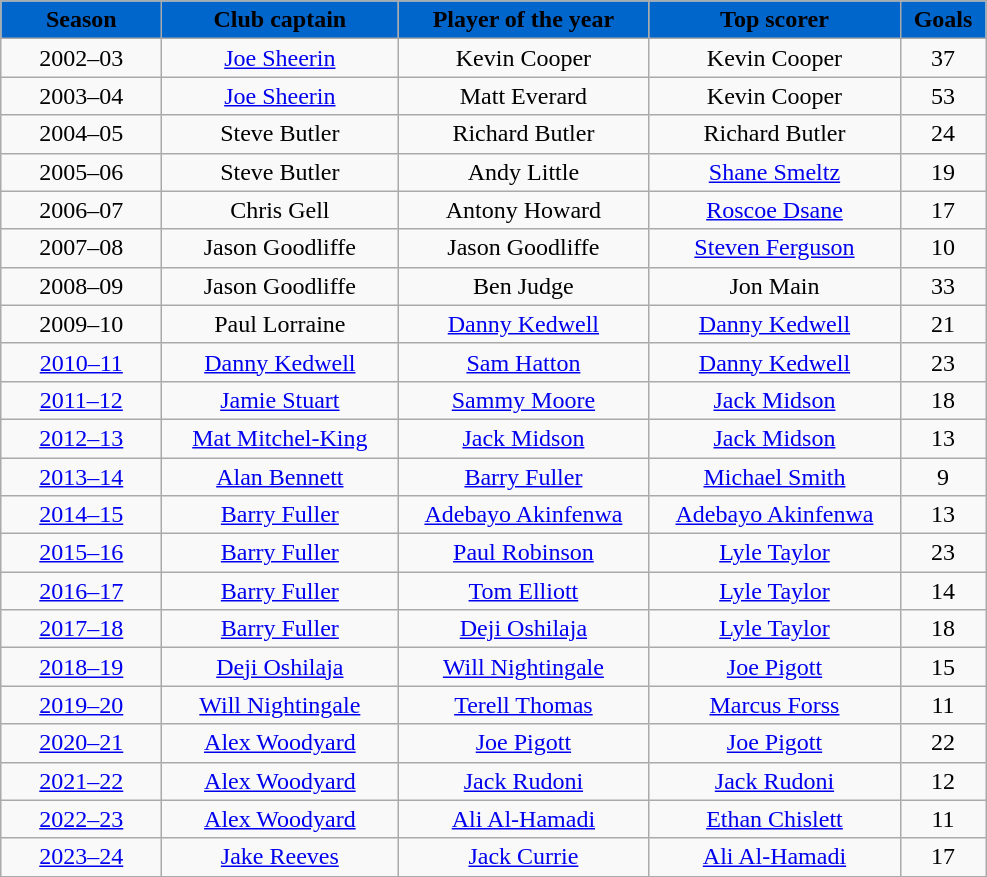<table class="wikitable" style="text-align:center;">
<tr>
<th style="background:#0066cb; width:100px;"><span>Season</span></th>
<th style="background:#0066cb; width:150px;"><span>Club captain</span></th>
<th style="background:#0066cb; width:160px;"><span>Player of the year</span></th>
<th style="background:#0066cb; width:160px;"><span>Top scorer</span></th>
<th style="background:#0066cb; width:50px;"><span>Goals</span></th>
</tr>
<tr>
<td>2002–03</td>
<td> <a href='#'>Joe Sheerin</a></td>
<td> Kevin Cooper</td>
<td> Kevin Cooper</td>
<td>37</td>
</tr>
<tr>
<td>2003–04</td>
<td> <a href='#'>Joe Sheerin</a></td>
<td> Matt Everard</td>
<td> Kevin Cooper</td>
<td>53</td>
</tr>
<tr>
<td>2004–05</td>
<td> Steve Butler</td>
<td> Richard Butler</td>
<td> Richard Butler</td>
<td>24</td>
</tr>
<tr>
<td>2005–06</td>
<td> Steve Butler</td>
<td> Andy Little</td>
<td> <a href='#'>Shane Smeltz</a></td>
<td>19</td>
</tr>
<tr>
<td>2006–07</td>
<td> Chris Gell</td>
<td> Antony Howard</td>
<td> <a href='#'>Roscoe Dsane</a></td>
<td>17</td>
</tr>
<tr>
<td>2007–08</td>
<td> Jason Goodliffe</td>
<td> Jason Goodliffe</td>
<td> <a href='#'>Steven Ferguson</a></td>
<td>10</td>
</tr>
<tr>
<td>2008–09</td>
<td> Jason Goodliffe</td>
<td> Ben Judge</td>
<td> Jon Main</td>
<td>33</td>
</tr>
<tr>
<td>2009–10</td>
<td> Paul Lorraine</td>
<td> <a href='#'>Danny Kedwell</a></td>
<td> <a href='#'>Danny Kedwell</a></td>
<td>21</td>
</tr>
<tr>
<td><a href='#'>2010–11</a></td>
<td> <a href='#'>Danny Kedwell</a></td>
<td> <a href='#'>Sam Hatton</a></td>
<td> <a href='#'>Danny Kedwell</a></td>
<td>23</td>
</tr>
<tr>
<td><a href='#'>2011–12</a></td>
<td> <a href='#'>Jamie Stuart</a></td>
<td> <a href='#'>Sammy Moore</a></td>
<td> <a href='#'>Jack Midson</a></td>
<td>18</td>
</tr>
<tr>
<td><a href='#'>2012–13</a></td>
<td> <a href='#'>Mat Mitchel-King</a></td>
<td> <a href='#'>Jack Midson</a></td>
<td> <a href='#'>Jack Midson</a></td>
<td>13</td>
</tr>
<tr>
<td><a href='#'>2013–14</a></td>
<td> <a href='#'>Alan Bennett</a></td>
<td> <a href='#'>Barry Fuller</a></td>
<td> <a href='#'>Michael Smith</a></td>
<td>9</td>
</tr>
<tr>
<td><a href='#'>2014–15</a></td>
<td> <a href='#'>Barry Fuller</a></td>
<td> <a href='#'>Adebayo Akinfenwa</a></td>
<td> <a href='#'>Adebayo Akinfenwa</a></td>
<td>13</td>
</tr>
<tr>
<td><a href='#'>2015–16</a></td>
<td> <a href='#'>Barry Fuller</a></td>
<td> <a href='#'>Paul Robinson</a></td>
<td> <a href='#'>Lyle Taylor</a></td>
<td>23</td>
</tr>
<tr>
<td><a href='#'>2016–17</a></td>
<td> <a href='#'>Barry Fuller</a></td>
<td> <a href='#'>Tom Elliott</a></td>
<td> <a href='#'>Lyle Taylor</a></td>
<td>14</td>
</tr>
<tr>
<td><a href='#'>2017–18</a></td>
<td> <a href='#'>Barry Fuller</a></td>
<td> <a href='#'>Deji Oshilaja</a></td>
<td> <a href='#'>Lyle Taylor</a></td>
<td>18</td>
</tr>
<tr>
<td><a href='#'>2018–19</a></td>
<td> <a href='#'>Deji Oshilaja</a></td>
<td> <a href='#'>Will Nightingale</a></td>
<td> <a href='#'>Joe Pigott</a></td>
<td>15</td>
</tr>
<tr>
<td><a href='#'>2019–20</a></td>
<td> <a href='#'>Will Nightingale</a></td>
<td> <a href='#'>Terell Thomas</a></td>
<td> <a href='#'>Marcus Forss</a></td>
<td>11</td>
</tr>
<tr>
<td><a href='#'>2020–21</a></td>
<td> <a href='#'>Alex Woodyard</a></td>
<td> <a href='#'>Joe Pigott</a></td>
<td> <a href='#'>Joe Pigott</a></td>
<td>22</td>
</tr>
<tr>
<td><a href='#'>2021–22</a></td>
<td> <a href='#'>Alex Woodyard</a></td>
<td> <a href='#'>Jack Rudoni</a></td>
<td> <a href='#'>Jack Rudoni</a></td>
<td>12</td>
</tr>
<tr>
<td><a href='#'>2022–23</a></td>
<td> <a href='#'>Alex Woodyard</a></td>
<td> <a href='#'>Ali Al-Hamadi</a></td>
<td> <a href='#'>Ethan Chislett</a></td>
<td>11</td>
</tr>
<tr>
<td><a href='#'>2023–24</a></td>
<td> <a href='#'>Jake Reeves</a></td>
<td> <a href='#'>Jack Currie</a></td>
<td> <a href='#'>Ali Al-Hamadi</a></td>
<td>17</td>
</tr>
</table>
